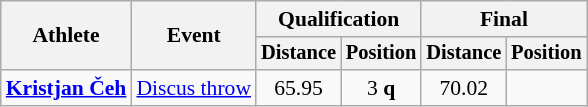<table class=wikitable style=font-size:90%>
<tr>
<th rowspan=2>Athlete</th>
<th rowspan=2>Event</th>
<th colspan=2>Qualification</th>
<th colspan=2>Final</th>
</tr>
<tr style=font-size:95%>
<th>Distance</th>
<th>Position</th>
<th>Distance</th>
<th>Position</th>
</tr>
<tr align=center>
<td align=left><strong><a href='#'>Kristjan Čeh</a></strong></td>
<td align=left><a href='#'>Discus throw</a></td>
<td>65.95</td>
<td>3 <strong>q</strong></td>
<td>70.02</td>
<td></td>
</tr>
</table>
